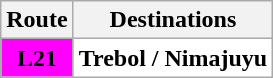<table class="wikitable">
<tr>
<th>Route</th>
<th>Destinations</th>
</tr>
<tr>
<th style="background-color:magenta;">L21</th>
<th style="background-color:white; ">Trebol / Nimajuyu</th>
</tr>
</table>
